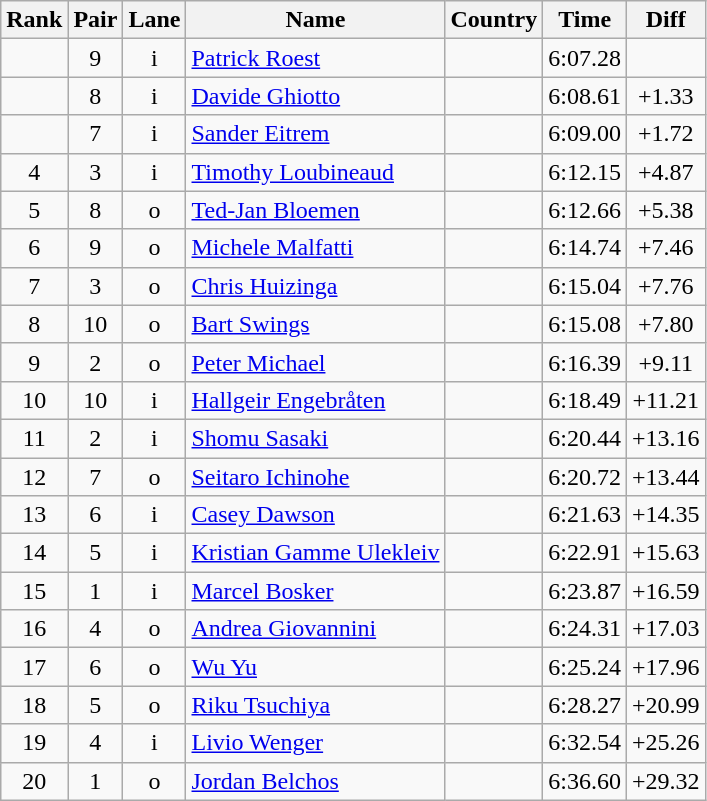<table class="wikitable sortable" style="text-align:center">
<tr>
<th>Rank</th>
<th>Pair</th>
<th>Lane</th>
<th>Name</th>
<th>Country</th>
<th>Time</th>
<th>Diff</th>
</tr>
<tr>
<td></td>
<td>9</td>
<td>i</td>
<td align=left><a href='#'>Patrick Roest</a></td>
<td align=left></td>
<td>6:07.28</td>
<td></td>
</tr>
<tr>
<td></td>
<td>8</td>
<td>i</td>
<td align=left><a href='#'>Davide Ghiotto</a></td>
<td align=left></td>
<td>6:08.61</td>
<td>+1.33</td>
</tr>
<tr>
<td></td>
<td>7</td>
<td>i</td>
<td align=left><a href='#'>Sander Eitrem</a></td>
<td align=left></td>
<td>6:09.00</td>
<td>+1.72</td>
</tr>
<tr>
<td>4</td>
<td>3</td>
<td>i</td>
<td align=left><a href='#'>Timothy Loubineaud</a></td>
<td align=left></td>
<td>6:12.15</td>
<td>+4.87</td>
</tr>
<tr>
<td>5</td>
<td>8</td>
<td>o</td>
<td align=left><a href='#'>Ted-Jan Bloemen</a></td>
<td align=left></td>
<td>6:12.66</td>
<td>+5.38</td>
</tr>
<tr>
<td>6</td>
<td>9</td>
<td>o</td>
<td align=left><a href='#'>Michele Malfatti</a></td>
<td align=left></td>
<td>6:14.74</td>
<td>+7.46</td>
</tr>
<tr>
<td>7</td>
<td>3</td>
<td>o</td>
<td align=left><a href='#'>Chris Huizinga</a></td>
<td align=left></td>
<td>6:15.04</td>
<td>+7.76</td>
</tr>
<tr>
<td>8</td>
<td>10</td>
<td>o</td>
<td align=left><a href='#'>Bart Swings</a></td>
<td align=left></td>
<td>6:15.08</td>
<td>+7.80</td>
</tr>
<tr>
<td>9</td>
<td>2</td>
<td>o</td>
<td align=left><a href='#'>Peter Michael</a></td>
<td align=left></td>
<td>6:16.39</td>
<td>+9.11</td>
</tr>
<tr>
<td>10</td>
<td>10</td>
<td>i</td>
<td align=left><a href='#'>Hallgeir Engebråten</a></td>
<td align=left></td>
<td>6:18.49</td>
<td>+11.21</td>
</tr>
<tr>
<td>11</td>
<td>2</td>
<td>i</td>
<td align=left><a href='#'>Shomu Sasaki</a></td>
<td align=left></td>
<td>6:20.44</td>
<td>+13.16</td>
</tr>
<tr>
<td>12</td>
<td>7</td>
<td>o</td>
<td align=left><a href='#'>Seitaro Ichinohe</a></td>
<td align=left></td>
<td>6:20.72</td>
<td>+13.44</td>
</tr>
<tr>
<td>13</td>
<td>6</td>
<td>i</td>
<td align=left><a href='#'>Casey Dawson</a></td>
<td align=left></td>
<td>6:21.63</td>
<td>+14.35</td>
</tr>
<tr>
<td>14</td>
<td>5</td>
<td>i</td>
<td align=left><a href='#'>Kristian Gamme Ulekleiv</a></td>
<td align=left></td>
<td>6:22.91</td>
<td>+15.63</td>
</tr>
<tr>
<td>15</td>
<td>1</td>
<td>i</td>
<td align=left><a href='#'>Marcel Bosker</a></td>
<td align=left></td>
<td>6:23.87</td>
<td>+16.59</td>
</tr>
<tr>
<td>16</td>
<td>4</td>
<td>o</td>
<td align=left><a href='#'>Andrea Giovannini</a></td>
<td align=left></td>
<td>6:24.31</td>
<td>+17.03</td>
</tr>
<tr>
<td>17</td>
<td>6</td>
<td>o</td>
<td align=left><a href='#'>Wu Yu</a></td>
<td align=left></td>
<td>6:25.24</td>
<td>+17.96</td>
</tr>
<tr>
<td>18</td>
<td>5</td>
<td>o</td>
<td align=left><a href='#'>Riku Tsuchiya</a></td>
<td align=left></td>
<td>6:28.27</td>
<td>+20.99</td>
</tr>
<tr>
<td>19</td>
<td>4</td>
<td>i</td>
<td align=left><a href='#'>Livio Wenger</a></td>
<td align=left></td>
<td>6:32.54</td>
<td>+25.26</td>
</tr>
<tr>
<td>20</td>
<td>1</td>
<td>o</td>
<td align=left><a href='#'>Jordan Belchos</a></td>
<td align=left></td>
<td>6:36.60</td>
<td>+29.32</td>
</tr>
</table>
